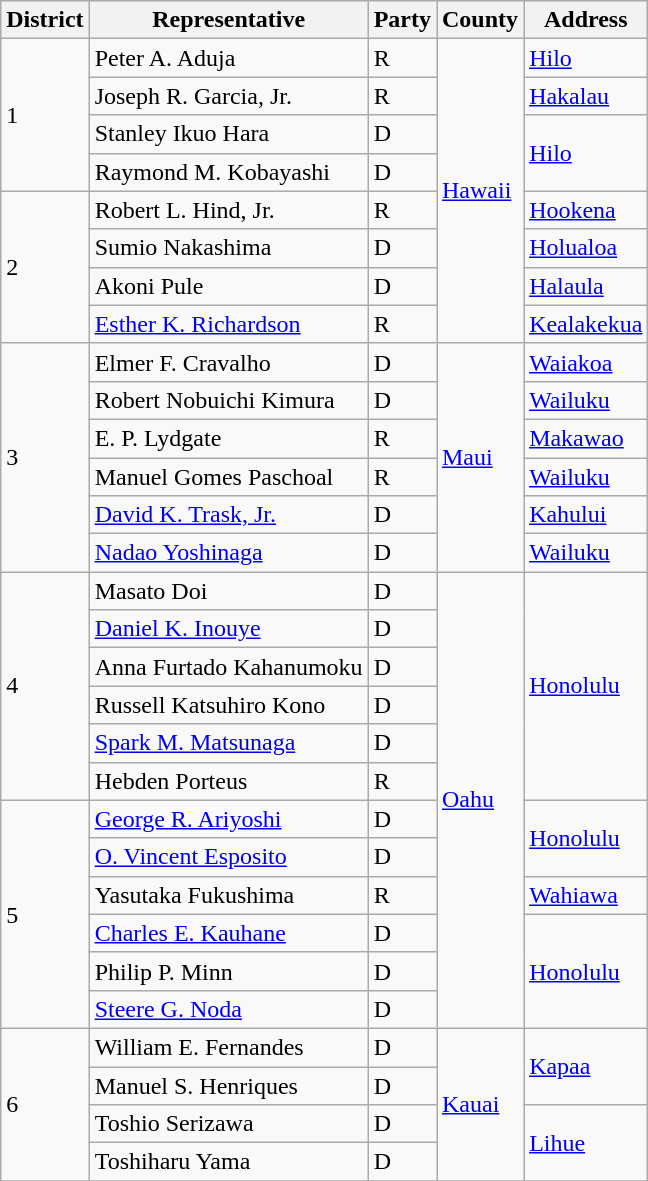<table class= "sortable wikitable">
<tr>
<th>District</th>
<th>Representative</th>
<th>Party</th>
<th>County</th>
<th>Address</th>
</tr>
<tr>
<td rowspan=4>1</td>
<td>Peter A. Aduja</td>
<td>R</td>
<td rowspan=8><a href='#'>Hawaii</a></td>
<td><a href='#'>Hilo</a></td>
</tr>
<tr>
<td>Joseph R. Garcia, Jr.</td>
<td>R</td>
<td><a href='#'>Hakalau</a></td>
</tr>
<tr>
<td>Stanley Ikuo Hara</td>
<td>D</td>
<td rowspan=2><a href='#'>Hilo</a></td>
</tr>
<tr>
<td>Raymond M. Kobayashi</td>
<td>D</td>
</tr>
<tr>
<td rowspan=4>2</td>
<td>Robert L. Hind, Jr.</td>
<td>R</td>
<td><a href='#'>Hookena</a></td>
</tr>
<tr>
<td>Sumio Nakashima</td>
<td>D</td>
<td><a href='#'>Holualoa</a></td>
</tr>
<tr>
<td>Akoni Pule</td>
<td>D</td>
<td><a href='#'>Halaula</a></td>
</tr>
<tr>
<td><a href='#'>Esther K. Richardson</a></td>
<td>R</td>
<td><a href='#'>Kealakekua</a></td>
</tr>
<tr>
<td rowspan=6>3</td>
<td>Elmer F. Cravalho</td>
<td>D</td>
<td rowspan=6><a href='#'>Maui</a></td>
<td><a href='#'>Waiakoa</a></td>
</tr>
<tr>
<td>Robert Nobuichi Kimura</td>
<td>D</td>
<td><a href='#'>Wailuku</a></td>
</tr>
<tr>
<td>E. P. Lydgate</td>
<td>R</td>
<td><a href='#'>Makawao</a></td>
</tr>
<tr>
<td>Manuel Gomes Paschoal</td>
<td>R</td>
<td><a href='#'>Wailuku</a></td>
</tr>
<tr>
<td><a href='#'>David K. Trask, Jr.</a></td>
<td>D</td>
<td><a href='#'>Kahului</a></td>
</tr>
<tr>
<td><a href='#'>Nadao Yoshinaga</a></td>
<td>D</td>
<td><a href='#'>Wailuku</a></td>
</tr>
<tr>
<td rowspan=6>4</td>
<td>Masato Doi</td>
<td>D</td>
<td rowspan=12><a href='#'>Oahu</a></td>
<td rowspan=6><a href='#'>Honolulu</a></td>
</tr>
<tr>
<td><a href='#'>Daniel K. Inouye</a></td>
<td>D</td>
</tr>
<tr>
<td>Anna Furtado Kahanumoku</td>
<td>D</td>
</tr>
<tr>
<td>Russell Katsuhiro Kono</td>
<td>D</td>
</tr>
<tr>
<td><a href='#'>Spark M. Matsunaga</a></td>
<td>D</td>
</tr>
<tr>
<td>Hebden Porteus</td>
<td>R</td>
</tr>
<tr>
<td rowspan=6>5</td>
<td><a href='#'>George R. Ariyoshi</a></td>
<td>D</td>
<td rowspan=2><a href='#'>Honolulu</a></td>
</tr>
<tr>
<td><a href='#'>O. Vincent Esposito</a></td>
<td>D</td>
</tr>
<tr>
<td>Yasutaka Fukushima</td>
<td>R</td>
<td><a href='#'>Wahiawa</a></td>
</tr>
<tr>
<td><a href='#'>Charles E. Kauhane</a></td>
<td>D</td>
<td rowspan=3><a href='#'>Honolulu</a></td>
</tr>
<tr>
<td>Philip P. Minn</td>
<td>D</td>
</tr>
<tr>
<td><a href='#'>Steere G. Noda</a></td>
<td>D</td>
</tr>
<tr>
<td rowspan=4>6</td>
<td>William E. Fernandes</td>
<td>D</td>
<td rowspan=4><a href='#'>Kauai</a></td>
<td rowspan=2><a href='#'>Kapaa</a></td>
</tr>
<tr>
<td>Manuel S. Henriques</td>
<td>D</td>
</tr>
<tr>
<td>Toshio Serizawa</td>
<td>D</td>
<td rowspan=2><a href='#'>Lihue</a></td>
</tr>
<tr>
<td>Toshiharu Yama</td>
<td>D</td>
</tr>
<tr>
</tr>
</table>
